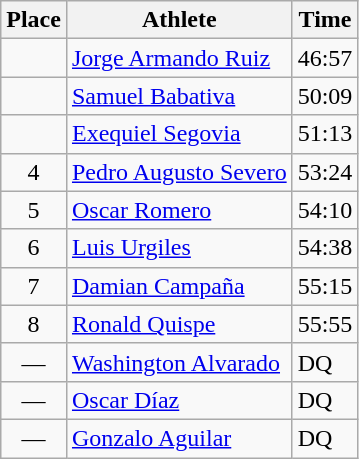<table class=wikitable>
<tr>
<th>Place</th>
<th>Athlete</th>
<th>Time</th>
</tr>
<tr>
<td align=center></td>
<td><a href='#'>Jorge Armando Ruiz</a> </td>
<td>46:57</td>
</tr>
<tr>
<td align=center></td>
<td><a href='#'>Samuel Babativa</a> </td>
<td>50:09</td>
</tr>
<tr>
<td align=center></td>
<td><a href='#'>Exequiel Segovia</a> </td>
<td>51:13</td>
</tr>
<tr>
<td align=center>4</td>
<td><a href='#'>Pedro Augusto Severo</a> </td>
<td>53:24</td>
</tr>
<tr>
<td align=center>5</td>
<td><a href='#'>Oscar Romero</a> </td>
<td>54:10</td>
</tr>
<tr>
<td align=center>6</td>
<td><a href='#'>Luis Urgiles</a> </td>
<td>54:38</td>
</tr>
<tr>
<td align=center>7</td>
<td><a href='#'>Damian Campaña</a> </td>
<td>55:15</td>
</tr>
<tr>
<td align=center>8</td>
<td><a href='#'>Ronald Quispe</a> </td>
<td>55:55</td>
</tr>
<tr>
<td align=center>—</td>
<td><a href='#'>Washington Alvarado</a> </td>
<td>DQ</td>
</tr>
<tr>
<td align=center>—</td>
<td><a href='#'>Oscar Díaz</a> </td>
<td>DQ</td>
</tr>
<tr>
<td align=center>—</td>
<td><a href='#'>Gonzalo Aguilar</a> </td>
<td>DQ</td>
</tr>
</table>
